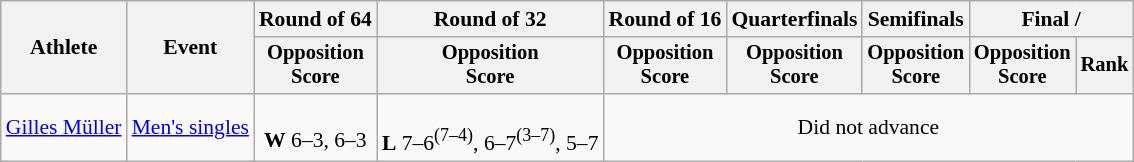<table class=wikitable style="font-size:90%">
<tr>
<th rowspan="2">Athlete</th>
<th rowspan="2">Event</th>
<th>Round of 64</th>
<th>Round of 32</th>
<th>Round of 16</th>
<th>Quarterfinals</th>
<th>Semifinals</th>
<th colspan=2>Final / </th>
</tr>
<tr style="font-size:95%">
<th>Opposition<br>Score</th>
<th>Opposition<br>Score</th>
<th>Opposition<br>Score</th>
<th>Opposition<br>Score</th>
<th>Opposition<br>Score</th>
<th>Opposition<br>Score</th>
<th>Rank</th>
</tr>
<tr align=center>
<td align=left><a href='#'>Gilles Müller</a></td>
<td align=left><a href='#'>Men's singles</a></td>
<td><br><strong>W</strong> 6–3, 6–3</td>
<td><br><strong>L</strong> 7–6<sup>(7–4)</sup>, 6–7<sup>(3–7)</sup>, 5–7</td>
<td colspan=5>Did not advance</td>
</tr>
</table>
